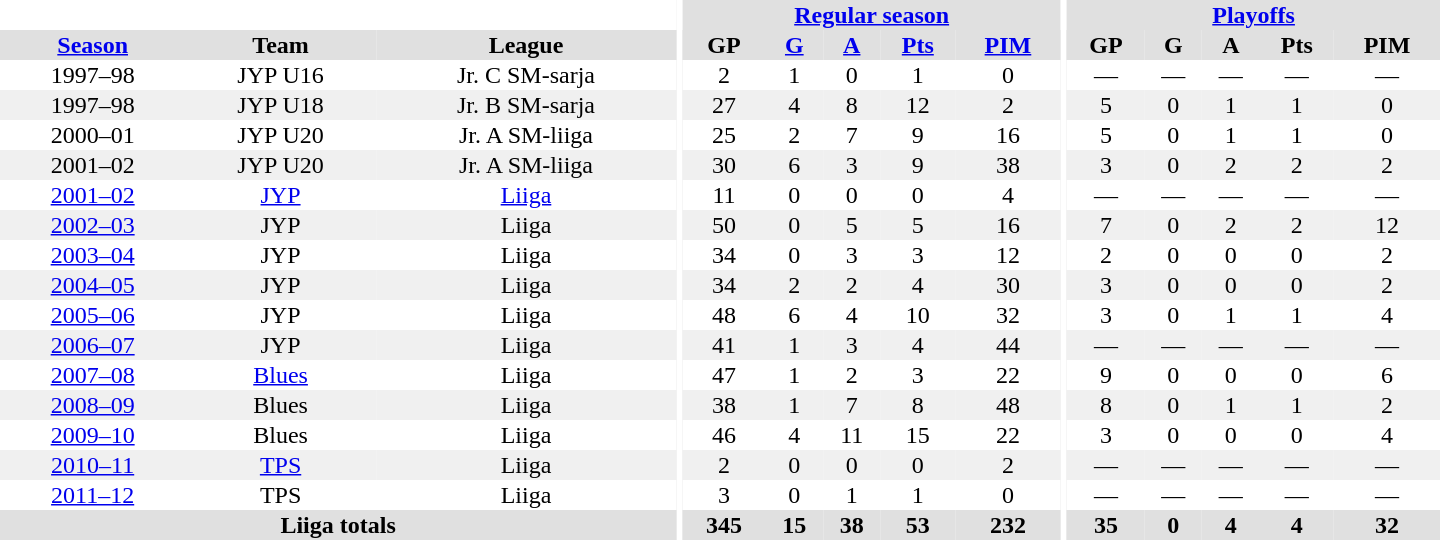<table border="0" cellpadding="1" cellspacing="0" style="text-align:center; width:60em">
<tr bgcolor="#e0e0e0">
<th colspan="3" bgcolor="#ffffff"></th>
<th rowspan="99" bgcolor="#ffffff"></th>
<th colspan="5"><a href='#'>Regular season</a></th>
<th rowspan="99" bgcolor="#ffffff"></th>
<th colspan="5"><a href='#'>Playoffs</a></th>
</tr>
<tr bgcolor="#e0e0e0">
<th><a href='#'>Season</a></th>
<th>Team</th>
<th>League</th>
<th>GP</th>
<th><a href='#'>G</a></th>
<th><a href='#'>A</a></th>
<th><a href='#'>Pts</a></th>
<th><a href='#'>PIM</a></th>
<th>GP</th>
<th>G</th>
<th>A</th>
<th>Pts</th>
<th>PIM</th>
</tr>
<tr>
<td>1997–98</td>
<td>JYP U16</td>
<td>Jr. C SM-sarja</td>
<td>2</td>
<td>1</td>
<td>0</td>
<td>1</td>
<td>0</td>
<td>—</td>
<td>—</td>
<td>—</td>
<td>—</td>
<td>—</td>
</tr>
<tr bgcolor="#f0f0f0">
<td>1997–98</td>
<td>JYP U18</td>
<td>Jr. B SM-sarja</td>
<td>27</td>
<td>4</td>
<td>8</td>
<td>12</td>
<td>2</td>
<td>5</td>
<td>0</td>
<td>1</td>
<td>1</td>
<td>0</td>
</tr>
<tr>
<td>2000–01</td>
<td>JYP U20</td>
<td>Jr. A SM-liiga</td>
<td>25</td>
<td>2</td>
<td>7</td>
<td>9</td>
<td>16</td>
<td>5</td>
<td>0</td>
<td>1</td>
<td>1</td>
<td>0</td>
</tr>
<tr bgcolor="#f0f0f0">
<td>2001–02</td>
<td>JYP U20</td>
<td>Jr. A SM-liiga</td>
<td>30</td>
<td>6</td>
<td>3</td>
<td>9</td>
<td>38</td>
<td>3</td>
<td>0</td>
<td>2</td>
<td>2</td>
<td>2</td>
</tr>
<tr>
<td><a href='#'>2001–02</a></td>
<td><a href='#'>JYP</a></td>
<td><a href='#'>Liiga</a></td>
<td>11</td>
<td>0</td>
<td>0</td>
<td>0</td>
<td>4</td>
<td>—</td>
<td>—</td>
<td>—</td>
<td>—</td>
<td>—</td>
</tr>
<tr bgcolor="#f0f0f0">
<td><a href='#'>2002–03</a></td>
<td>JYP</td>
<td>Liiga</td>
<td>50</td>
<td>0</td>
<td>5</td>
<td>5</td>
<td>16</td>
<td>7</td>
<td>0</td>
<td>2</td>
<td>2</td>
<td>12</td>
</tr>
<tr>
<td><a href='#'>2003–04</a></td>
<td>JYP</td>
<td>Liiga</td>
<td>34</td>
<td>0</td>
<td>3</td>
<td>3</td>
<td>12</td>
<td>2</td>
<td>0</td>
<td>0</td>
<td>0</td>
<td>2</td>
</tr>
<tr bgcolor="#f0f0f0">
<td><a href='#'>2004–05</a></td>
<td>JYP</td>
<td>Liiga</td>
<td>34</td>
<td>2</td>
<td>2</td>
<td>4</td>
<td>30</td>
<td>3</td>
<td>0</td>
<td>0</td>
<td>0</td>
<td>2</td>
</tr>
<tr>
<td><a href='#'>2005–06</a></td>
<td>JYP</td>
<td>Liiga</td>
<td>48</td>
<td>6</td>
<td>4</td>
<td>10</td>
<td>32</td>
<td>3</td>
<td>0</td>
<td>1</td>
<td>1</td>
<td>4</td>
</tr>
<tr bgcolor="#f0f0f0">
<td><a href='#'>2006–07</a></td>
<td>JYP</td>
<td>Liiga</td>
<td>41</td>
<td>1</td>
<td>3</td>
<td>4</td>
<td>44</td>
<td>—</td>
<td>—</td>
<td>—</td>
<td>—</td>
<td>—</td>
</tr>
<tr>
<td><a href='#'>2007–08</a></td>
<td><a href='#'>Blues</a></td>
<td>Liiga</td>
<td>47</td>
<td>1</td>
<td>2</td>
<td>3</td>
<td>22</td>
<td>9</td>
<td>0</td>
<td>0</td>
<td>0</td>
<td>6</td>
</tr>
<tr bgcolor="#f0f0f0">
<td><a href='#'>2008–09</a></td>
<td>Blues</td>
<td>Liiga</td>
<td>38</td>
<td>1</td>
<td>7</td>
<td>8</td>
<td>48</td>
<td>8</td>
<td>0</td>
<td>1</td>
<td>1</td>
<td>2</td>
</tr>
<tr>
<td><a href='#'>2009–10</a></td>
<td>Blues</td>
<td>Liiga</td>
<td>46</td>
<td>4</td>
<td>11</td>
<td>15</td>
<td>22</td>
<td>3</td>
<td>0</td>
<td>0</td>
<td>0</td>
<td>4</td>
</tr>
<tr bgcolor="#f0f0f0">
<td><a href='#'>2010–11</a></td>
<td><a href='#'>TPS</a></td>
<td>Liiga</td>
<td>2</td>
<td>0</td>
<td>0</td>
<td>0</td>
<td>2</td>
<td>—</td>
<td>—</td>
<td>—</td>
<td>—</td>
<td>—</td>
</tr>
<tr>
<td><a href='#'>2011–12</a></td>
<td>TPS</td>
<td>Liiga</td>
<td>3</td>
<td>0</td>
<td>1</td>
<td>1</td>
<td>0</td>
<td>—</td>
<td>—</td>
<td>—</td>
<td>—</td>
<td>—</td>
</tr>
<tr>
</tr>
<tr ALIGN="center" bgcolor="#e0e0e0">
<th colspan="3">Liiga totals</th>
<th ALIGN="center">345</th>
<th ALIGN="center">15</th>
<th ALIGN="center">38</th>
<th ALIGN="center">53</th>
<th ALIGN="center">232</th>
<th ALIGN="center">35</th>
<th ALIGN="center">0</th>
<th ALIGN="center">4</th>
<th ALIGN="center">4</th>
<th ALIGN="center">32</th>
</tr>
</table>
